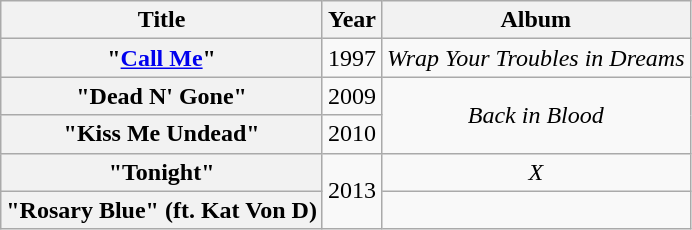<table class="wikitable plainrowheaders" style="text-align:center;">
<tr>
<th scope="col">Title</th>
<th scope="col">Year</th>
<th scope="col">Album</th>
</tr>
<tr>
<th scope="row">"<a href='#'>Call Me</a>"</th>
<td>1997</td>
<td><em>Wrap Your Troubles in Dreams</em></td>
</tr>
<tr>
<th scope="row">"Dead N' Gone"</th>
<td>2009</td>
<td rowspan="2"><em>Back in Blood</em></td>
</tr>
<tr>
<th scope="row">"Kiss Me Undead"</th>
<td>2010</td>
</tr>
<tr>
<th scope="row">"Tonight"</th>
<td rowspan="2">2013</td>
<td><em>X</em></td>
</tr>
<tr>
<th scope="row">"Rosary Blue" (ft. Kat Von D)</th>
<td></td>
</tr>
</table>
